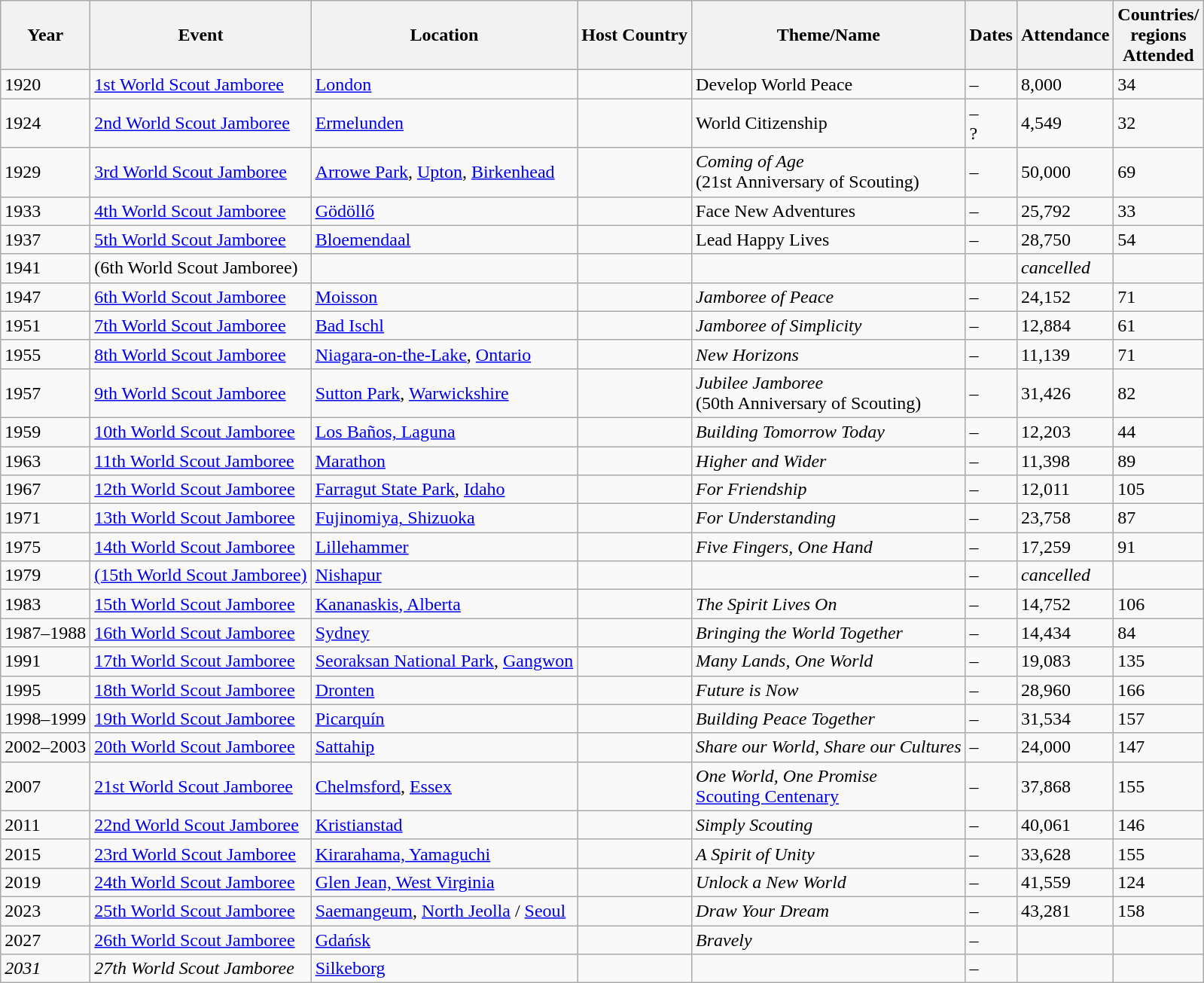<table class="wikitable" style="text-align:left">
<tr>
<th>Year</th>
<th>Event</th>
<th>Location</th>
<th>Host Country</th>
<th>Theme/Name</th>
<th>Dates</th>
<th>Attendance</th>
<th>Countries/<br>regions<br>Attended</th>
</tr>
<tr>
<td>1920</td>
<td><a href='#'>1st World Scout Jamboree</a></td>
<td><a href='#'>London</a></td>
<td></td>
<td>Develop World Peace</td>
<td>–<br></td>
<td>8,000</td>
<td>34</td>
</tr>
<tr>
<td>1924</td>
<td><a href='#'>2nd World Scout Jamboree</a></td>
<td><a href='#'>Ermelunden</a></td>
<td></td>
<td>World Citizenship</td>
<td>–<br>?</td>
<td>4,549</td>
<td>32</td>
</tr>
<tr>
<td>1929</td>
<td><a href='#'>3rd World Scout Jamboree</a></td>
<td><a href='#'>Arrowe Park</a>, <a href='#'>Upton</a>, <a href='#'>Birkenhead</a></td>
<td></td>
<td><em>Coming of Age</em><br>(21st Anniversary of Scouting)</td>
<td>–<br></td>
<td>50,000</td>
<td>69</td>
</tr>
<tr>
<td>1933</td>
<td><a href='#'>4th World Scout Jamboree</a></td>
<td><a href='#'>Gödöllő</a></td>
<td></td>
<td>Face New Adventures</td>
<td>–<br></td>
<td>25,792</td>
<td>33</td>
</tr>
<tr>
<td>1937</td>
<td><a href='#'>5th World Scout Jamboree</a></td>
<td><a href='#'>Bloemendaal</a></td>
<td></td>
<td>Lead Happy Lives</td>
<td>–<br></td>
<td>28,750</td>
<td>54</td>
</tr>
<tr>
<td>1941</td>
<td>(6th World Scout Jamboree)</td>
<td></td>
<td></td>
<td></td>
<td></td>
<td><em>cancelled</em></td>
<td></td>
</tr>
<tr>
<td>1947</td>
<td><a href='#'>6th World Scout Jamboree</a></td>
<td><a href='#'>Moisson</a></td>
<td></td>
<td><em>Jamboree of Peace</em></td>
<td>–<br></td>
<td>24,152</td>
<td>71</td>
</tr>
<tr>
<td>1951</td>
<td><a href='#'>7th World Scout Jamboree</a></td>
<td><a href='#'>Bad Ischl</a></td>
<td></td>
<td><em>Jamboree of Simplicity</em></td>
<td>–<br></td>
<td>12,884</td>
<td>61</td>
</tr>
<tr>
<td>1955</td>
<td><a href='#'>8th World Scout Jamboree</a></td>
<td><a href='#'>Niagara-on-the-Lake</a>, <a href='#'>Ontario</a></td>
<td></td>
<td><em>New Horizons</em></td>
<td>–<br></td>
<td>11,139</td>
<td>71</td>
</tr>
<tr>
<td>1957</td>
<td><a href='#'>9th World Scout Jamboree</a></td>
<td><a href='#'>Sutton Park</a>, <a href='#'>Warwickshire</a></td>
<td></td>
<td><em>Jubilee Jamboree</em><br>(50th Anniversary of Scouting)</td>
<td>–<br></td>
<td>31,426</td>
<td>82</td>
</tr>
<tr>
<td>1959</td>
<td><a href='#'>10th World Scout Jamboree</a></td>
<td><a href='#'>Los Baños, Laguna</a></td>
<td></td>
<td><em>Building Tomorrow Today</em></td>
<td>–<br></td>
<td>12,203</td>
<td>44</td>
</tr>
<tr>
<td>1963</td>
<td><a href='#'>11th World Scout Jamboree</a></td>
<td><a href='#'>Marathon</a></td>
<td></td>
<td><em>Higher and Wider</em></td>
<td>–<br></td>
<td>11,398</td>
<td>89</td>
</tr>
<tr>
<td>1967</td>
<td><a href='#'>12th World Scout Jamboree</a></td>
<td><a href='#'>Farragut State Park</a>, <a href='#'>Idaho</a></td>
<td></td>
<td><em>For Friendship</em></td>
<td>–<br></td>
<td>12,011</td>
<td>105</td>
</tr>
<tr>
<td>1971</td>
<td><a href='#'>13th World Scout Jamboree</a></td>
<td><a href='#'>Fujinomiya, Shizuoka</a></td>
<td></td>
<td><em>For Understanding</em></td>
<td>–<br></td>
<td>23,758</td>
<td>87</td>
</tr>
<tr>
<td>1975</td>
<td><a href='#'>14th World Scout Jamboree</a></td>
<td><a href='#'>Lillehammer</a></td>
<td></td>
<td><em>Five Fingers, One Hand</em></td>
<td>–<br></td>
<td>17,259</td>
<td>91</td>
</tr>
<tr>
<td>1979</td>
<td><a href='#'>(15th World Scout Jamboree)</a></td>
<td><a href='#'>Nishapur</a></td>
<td></td>
<td></td>
<td>–<br></td>
<td><em>cancelled</em></td>
<td></td>
</tr>
<tr>
<td>1983</td>
<td><a href='#'>15th World Scout Jamboree</a></td>
<td><a href='#'>Kananaskis, Alberta</a></td>
<td></td>
<td><em>The Spirit Lives On</em></td>
<td>–<br></td>
<td>14,752</td>
<td>106</td>
</tr>
<tr>
<td>1987–1988</td>
<td><a href='#'>16th World Scout Jamboree</a></td>
<td><a href='#'>Sydney</a></td>
<td></td>
<td><em>Bringing the World Together</em></td>
<td>–<br></td>
<td>14,434</td>
<td>84</td>
</tr>
<tr>
<td>1991</td>
<td><a href='#'>17th World Scout Jamboree</a></td>
<td><a href='#'>Seoraksan National Park</a>, <a href='#'>Gangwon</a></td>
<td></td>
<td><em>Many Lands, One World</em></td>
<td>–<br></td>
<td>19,083</td>
<td>135</td>
</tr>
<tr>
<td>1995</td>
<td><a href='#'>18th World Scout Jamboree</a></td>
<td><a href='#'>Dronten</a></td>
<td></td>
<td><em>Future is Now</em></td>
<td>–<br></td>
<td>28,960</td>
<td>166</td>
</tr>
<tr>
<td>1998–1999</td>
<td><a href='#'>19th World Scout Jamboree</a></td>
<td><a href='#'>Picarquín</a></td>
<td></td>
<td><em>Building Peace Together</em></td>
<td>–<br></td>
<td>31,534</td>
<td>157</td>
</tr>
<tr>
<td>2002–2003</td>
<td><a href='#'>20th World Scout Jamboree</a></td>
<td><a href='#'>Sattahip</a></td>
<td></td>
<td><em>Share our World, Share our Cultures</em></td>
<td>–<br></td>
<td>24,000</td>
<td>147</td>
</tr>
<tr>
<td>2007</td>
<td><a href='#'>21st World Scout Jamboree</a></td>
<td><a href='#'>Chelmsford</a>, <a href='#'>Essex</a></td>
<td></td>
<td><em>One World, One Promise</em><br><a href='#'>Scouting Centenary</a></td>
<td>–<br></td>
<td>37,868</td>
<td>155</td>
</tr>
<tr>
<td>2011</td>
<td><a href='#'>22nd World Scout Jamboree</a></td>
<td><a href='#'>Kristianstad</a></td>
<td></td>
<td><em>Simply Scouting</em></td>
<td>–<br></td>
<td>40,061</td>
<td>146</td>
</tr>
<tr>
<td>2015</td>
<td><a href='#'>23rd World Scout Jamboree</a></td>
<td><a href='#'>Kirarahama, Yamaguchi</a></td>
<td></td>
<td><em>A Spirit of Unity</em></td>
<td>–<br></td>
<td>33,628</td>
<td>155</td>
</tr>
<tr>
<td>2019</td>
<td><a href='#'>24th World Scout Jamboree</a></td>
<td><a href='#'>Glen Jean, West Virginia</a></td>
<td></td>
<td><em>Unlock a New World</em></td>
<td>–<br></td>
<td>41,559</td>
<td>124</td>
</tr>
<tr>
<td>2023</td>
<td><a href='#'>25th World Scout Jamboree</a></td>
<td><a href='#'>Saemangeum</a>, <a href='#'>North Jeolla</a> / <a href='#'>Seoul</a></td>
<td></td>
<td><em>Draw Your Dream</em></td>
<td>–<br></td>
<td>43,281</td>
<td>158</td>
</tr>
<tr>
<td>2027</td>
<td><a href='#'>26th World Scout Jamboree</a></td>
<td><a href='#'>Gdańsk</a></td>
<td></td>
<td><em>Bravely</em></td>
<td>–<br> </td>
<td></td>
<td></td>
</tr>
<tr>
<td><em>2031</em></td>
<td><em>27th World Scout Jamboree</em></td>
<td><a href='#'>Silkeborg</a></td>
<td> </td>
<td></td>
<td>–<br></td>
<td></td>
<td></td>
</tr>
</table>
